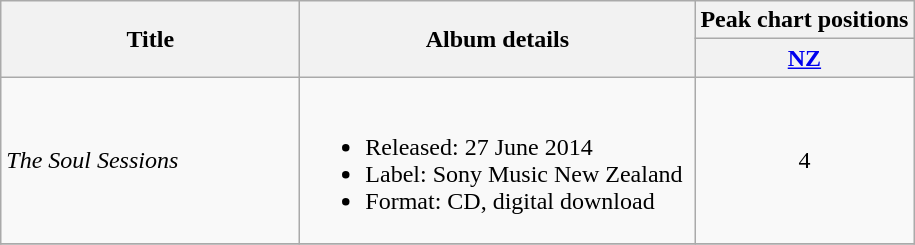<table class="wikitable plainrowheaders">
<tr>
<th rowspan="2" style="width:12em;">Title</th>
<th rowspan="2" style="width:16em;">Album details</th>
<th>Peak chart positions</th>
</tr>
<tr>
<th scope="col"><a href='#'>NZ</a></th>
</tr>
<tr>
<td><em>The Soul Sessions</em></td>
<td><br><ul><li>Released: 27 June 2014</li><li>Label: Sony Music New Zealand</li><li>Format: CD, digital download</li></ul></td>
<td align="center">4</td>
</tr>
<tr>
</tr>
</table>
